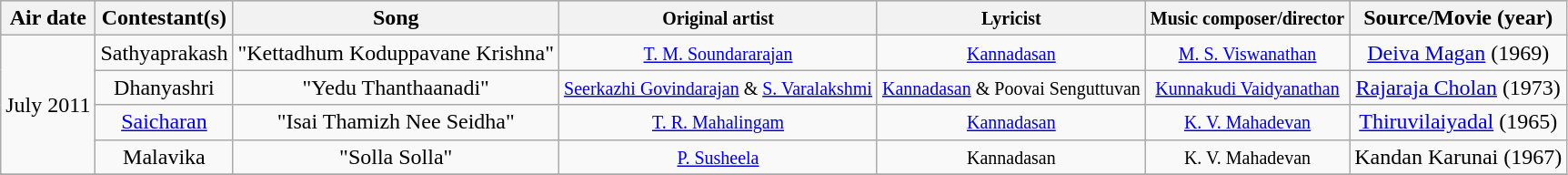<table class="wikitable sortable" style="text-align: center; width: auto;">
<tr style="background:lightgrey; text-align:center;">
<th>Air date</th>
<th>Contestant(s)</th>
<th>Song</th>
<th><small>Original artist</small></th>
<th><small>Lyricist </small></th>
<th><small>Music composer/director</small></th>
<th>Source/Movie (year)</th>
</tr>
<tr>
<td rowspan=4>July 2011</td>
<td>Sathyaprakash</td>
<td>"Kettadhum Koduppavane Krishna"</td>
<td><small><a href='#'>T. M. Soundararajan</a></small></td>
<td><small><a href='#'>Kannadasan</a> </small></td>
<td><small><a href='#'>M. S. Viswanathan</a></small></td>
<td><a href='#'>Deiva Magan</a> (1969)</td>
</tr>
<tr>
<td>Dhanyashri</td>
<td>"Yedu Thanthaanadi"</td>
<td><small><a href='#'>Seerkazhi Govindarajan</a> & <a href='#'>S. Varalakshmi</a></small></td>
<td><small><a href='#'>Kannadasan</a> & Poovai Senguttuvan</small></td>
<td><small><a href='#'>Kunnakudi Vaidyanathan</a></small></td>
<td><a href='#'>Rajaraja Cholan</a> (1973)</td>
</tr>
<tr>
<td><a href='#'>Saicharan</a></td>
<td>"Isai Thamizh Nee Seidha"</td>
<td><small><a href='#'>T. R. Mahalingam</a> </small></td>
<td><small><a href='#'>Kannadasan</a></small></td>
<td><small><a href='#'>K. V. Mahadevan</a></small></td>
<td><a href='#'>Thiruvilaiyadal</a> (1965)</td>
</tr>
<tr>
<td>Malavika</td>
<td>"Solla Solla"</td>
<td><small><a href='#'>P. Susheela</a> </small></td>
<td><small>Kannadasan</small></td>
<td><small>K. V. Mahadevan</small></td>
<td>Kandan Karunai (1967)</td>
</tr>
<tr>
</tr>
</table>
